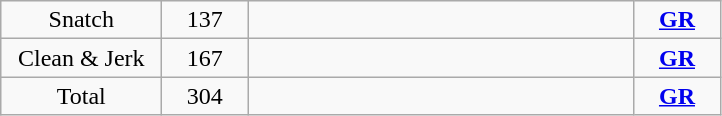<table class = "wikitable" style="text-align:center;">
<tr>
<td width=100>Snatch</td>
<td width=50>137</td>
<td width=250 align=left></td>
<td width=50><strong><a href='#'>GR</a></strong></td>
</tr>
<tr>
<td>Clean & Jerk</td>
<td>167</td>
<td align=left></td>
<td><strong><a href='#'>GR</a></strong></td>
</tr>
<tr>
<td>Total</td>
<td>304</td>
<td align=left></td>
<td><strong><a href='#'>GR</a></strong></td>
</tr>
</table>
